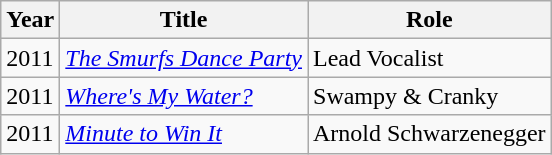<table class="wikitable sortable">
<tr>
<th>Year</th>
<th>Title</th>
<th>Role</th>
</tr>
<tr>
<td>2011</td>
<td><em><a href='#'>The Smurfs Dance Party</a></em></td>
<td>Lead Vocalist</td>
</tr>
<tr>
<td>2011</td>
<td><em><a href='#'>Where's My Water?</a></em></td>
<td>Swampy & Cranky</td>
</tr>
<tr>
<td>2011</td>
<td><em><a href='#'>Minute to Win It</a></em></td>
<td>Arnold Schwarzenegger</td>
</tr>
</table>
